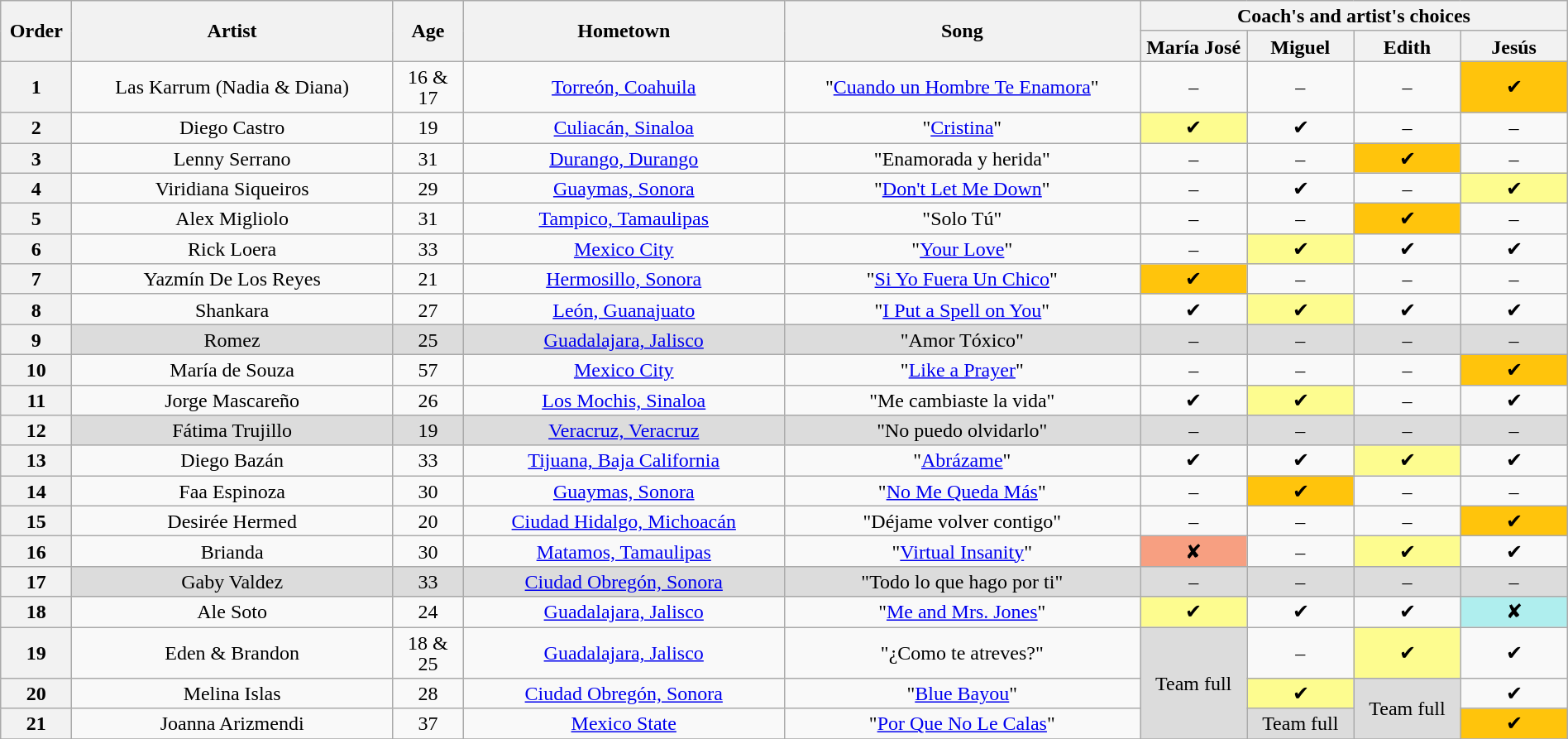<table class="wikitable" style="text-align:center; line-height:17px; width:100%">
<tr>
<th scope="col" rowspan="2" style="width:04%">Order</th>
<th scope="col" rowspan="2" style="width:18%">Artist</th>
<th scope="col" rowspan="2" style="width:04%">Age</th>
<th scope="col" rowspan="2" style="width:18%">Hometown</th>
<th scope="col" rowspan="2" style="width:20%">Song</th>
<th scope="col" colspan="4" style="width:24%">Coach's and artist's choices</th>
</tr>
<tr>
<th style="width:06%">María José</th>
<th style="width:06%">Miguel</th>
<th style="width:06%">Edith</th>
<th style="width:06%">Jesús</th>
</tr>
<tr>
<th>1</th>
<td>Las Karrum (Nadia & Diana)</td>
<td>16 & 17</td>
<td><a href='#'>Torreón, Coahuila</a></td>
<td>"<a href='#'>Cuando un Hombre Te Enamora</a>"</td>
<td>–</td>
<td>–</td>
<td>–</td>
<td style="background:#ffc40c">✔</td>
</tr>
<tr>
<th>2</th>
<td>Diego Castro</td>
<td>19</td>
<td><a href='#'>Culiacán, Sinaloa</a></td>
<td>"<a href='#'>Cristina</a>"</td>
<td style="background:#fdfc8f">✔</td>
<td>✔</td>
<td>–</td>
<td>–</td>
</tr>
<tr>
<th>3</th>
<td>Lenny Serrano</td>
<td>31</td>
<td><a href='#'>Durango, Durango</a></td>
<td>"Enamorada y herida"</td>
<td>–</td>
<td>–</td>
<td style="background:#ffc40c">✔</td>
<td>–</td>
</tr>
<tr>
<th>4</th>
<td>Viridiana Siqueiros</td>
<td>29</td>
<td><a href='#'>Guaymas, Sonora</a></td>
<td>"<a href='#'>Don't Let Me Down</a>"</td>
<td>–</td>
<td>✔</td>
<td>–</td>
<td style="background:#fdfc8f">✔</td>
</tr>
<tr>
<th>5</th>
<td>Alex Migliolo</td>
<td>31</td>
<td><a href='#'>Tampico, Tamaulipas</a></td>
<td>"Solo Tú"</td>
<td>–</td>
<td>–</td>
<td style="background:#ffc40c">✔</td>
<td>–</td>
</tr>
<tr>
<th>6</th>
<td>Rick Loera</td>
<td>33</td>
<td><a href='#'>Mexico City</a></td>
<td>"<a href='#'>Your Love</a>"</td>
<td>–</td>
<td style="background:#fdfc8f">✔</td>
<td>✔</td>
<td>✔</td>
</tr>
<tr>
<th>7</th>
<td>Yazmín De Los Reyes</td>
<td>21</td>
<td><a href='#'>Hermosillo, Sonora</a></td>
<td>"<a href='#'>Si Yo Fuera Un Chico</a>"</td>
<td style="background:#ffc40c">✔</td>
<td>–</td>
<td>–</td>
<td>–</td>
</tr>
<tr>
<th>8</th>
<td>Shankara</td>
<td>27</td>
<td><a href='#'>León, Guanajuato</a></td>
<td>"<a href='#'>I Put a Spell on You</a>"</td>
<td>✔</td>
<td style="background:#fdfc8f">✔</td>
<td>✔</td>
<td>✔</td>
</tr>
<tr style="background:#dcdcdc">
<th>9</th>
<td>Romez</td>
<td>25</td>
<td><a href='#'>Guadalajara, Jalisco</a></td>
<td>"Amor Tóxico"</td>
<td>–</td>
<td>–</td>
<td>–</td>
<td>–</td>
</tr>
<tr>
<th>10</th>
<td>María de Souza</td>
<td>57</td>
<td><a href='#'>Mexico City</a></td>
<td>"<a href='#'>Like a Prayer</a>"</td>
<td>–</td>
<td>–</td>
<td>–</td>
<td style="background:#ffc40c">✔</td>
</tr>
<tr>
<th>11</th>
<td>Jorge Mascareño</td>
<td>26</td>
<td><a href='#'>Los Mochis, Sinaloa</a></td>
<td>"Me cambiaste la vida"</td>
<td>✔</td>
<td style="background:#fdfc8f">✔</td>
<td>–</td>
<td>✔</td>
</tr>
<tr style="background:#dcdcdc">
<th>12</th>
<td>Fátima Trujillo</td>
<td>19</td>
<td><a href='#'>Veracruz, Veracruz</a></td>
<td>"No puedo olvidarlo"</td>
<td>–</td>
<td>–</td>
<td>–</td>
<td>–</td>
</tr>
<tr>
<th>13</th>
<td>Diego Bazán</td>
<td>33</td>
<td><a href='#'>Tijuana, Baja California</a></td>
<td>"<a href='#'>Abrázame</a>"</td>
<td>✔</td>
<td>✔</td>
<td style="background:#fdfc8f">✔</td>
<td>✔</td>
</tr>
<tr>
<th>14</th>
<td>Faa Espinoza</td>
<td>30</td>
<td><a href='#'>Guaymas, Sonora</a></td>
<td>"<a href='#'>No Me Queda Más</a>"</td>
<td>–</td>
<td style="background:#ffc40c">✔</td>
<td>–</td>
<td>–</td>
</tr>
<tr>
<th>15</th>
<td>Desirée Hermed</td>
<td>20</td>
<td><a href='#'>Ciudad Hidalgo, Michoacán</a></td>
<td>"Déjame volver contigo"</td>
<td>–</td>
<td>–</td>
<td>–</td>
<td style="background:#ffc40c">✔</td>
</tr>
<tr>
<th>16</th>
<td>Brianda</td>
<td>30</td>
<td><a href='#'>Matamos, Tamaulipas</a></td>
<td>"<a href='#'>Virtual Insanity</a>"</td>
<td style="background:#F79F81">✘</td>
<td>–</td>
<td style="background:#fdfc8f">✔</td>
<td>✔</td>
</tr>
<tr style="background:#dcdcdc">
<th>17</th>
<td>Gaby Valdez</td>
<td>33</td>
<td><a href='#'>Ciudad Obregón, Sonora</a></td>
<td>"Todo lo que hago por ti"</td>
<td>–</td>
<td>–</td>
<td>–</td>
<td>–</td>
</tr>
<tr>
<th>18</th>
<td>Ale Soto</td>
<td>24</td>
<td><a href='#'>Guadalajara, Jalisco</a></td>
<td>"<a href='#'>Me and Mrs. Jones</a>"</td>
<td style="background:#fdfc8f">✔</td>
<td>✔</td>
<td>✔</td>
<td style="background:#afeeee">✘</td>
</tr>
<tr>
<th>19</th>
<td>Eden & Brandon</td>
<td>18 & 25</td>
<td><a href='#'>Guadalajara, Jalisco</a></td>
<td>"¿Como te atreves?"</td>
<td style="background:#DCDCDC" rowspan="3">Team full</td>
<td>–</td>
<td style="background:#fdfc8f">✔</td>
<td>✔</td>
</tr>
<tr>
<th>20</th>
<td>Melina Islas</td>
<td>28</td>
<td><a href='#'>Ciudad Obregón, Sonora</a></td>
<td>"<a href='#'>Blue Bayou</a>"</td>
<td style="background:#fdfc8f">✔</td>
<td style="background:#DCDCDC" rowspan="2">Team full</td>
<td>✔</td>
</tr>
<tr>
<th>21</th>
<td>Joanna Arizmendi</td>
<td>37</td>
<td><a href='#'>Mexico State</a></td>
<td>"<a href='#'>Por Que No Le Calas</a>"</td>
<td style="background:#DCDCDC">Team full</td>
<td style="background:#ffc40c">✔</td>
</tr>
<tr>
</tr>
</table>
